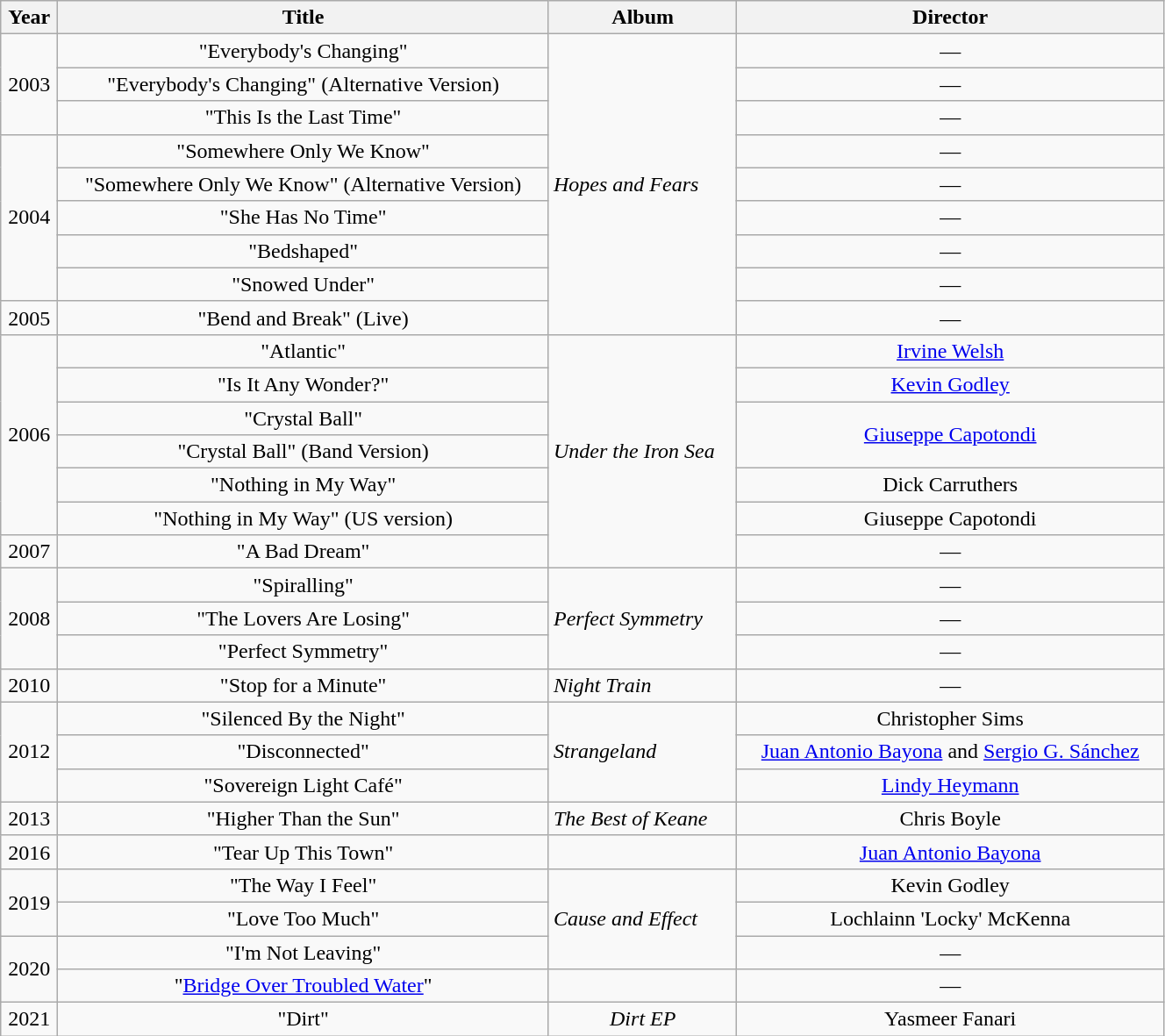<table class="wikitable" style="width:70%; text-align:center;">
<tr>
<th>Year</th>
<th>Title</th>
<th>Album</th>
<th>Director</th>
</tr>
<tr>
<td rowspan="3">2003</td>
<td>"Everybody's Changing"</td>
<td rowspan="9" style="text-align:left;"><em>Hopes and Fears</em></td>
<td>—</td>
</tr>
<tr>
<td>"Everybody's Changing" (Alternative Version)</td>
<td>—</td>
</tr>
<tr>
<td>"This Is the Last Time"</td>
<td>—</td>
</tr>
<tr>
<td rowspan="5">2004</td>
<td>"Somewhere Only We Know"</td>
<td>—</td>
</tr>
<tr>
<td>"Somewhere Only We Know" (Alternative Version)</td>
<td>—</td>
</tr>
<tr>
<td>"She Has No Time"</td>
<td>—</td>
</tr>
<tr>
<td>"Bedshaped"</td>
<td>—</td>
</tr>
<tr>
<td>"Snowed Under"</td>
<td>—</td>
</tr>
<tr>
<td>2005</td>
<td>"Bend and Break" (Live)</td>
<td>—</td>
</tr>
<tr>
<td rowspan="6">2006</td>
<td>"Atlantic"</td>
<td rowspan="7" style="text-align:left;"><em>Under the Iron Sea</em></td>
<td><a href='#'>Irvine Welsh</a></td>
</tr>
<tr>
<td>"Is It Any Wonder?"</td>
<td><a href='#'>Kevin Godley</a></td>
</tr>
<tr>
<td>"Crystal Ball"</td>
<td rowspan="2"><a href='#'>Giuseppe Capotondi</a></td>
</tr>
<tr>
<td>"Crystal Ball" (Band Version)</td>
</tr>
<tr>
<td>"Nothing in My Way"</td>
<td>Dick Carruthers</td>
</tr>
<tr>
<td>"Nothing in My Way" (US version)</td>
<td>Giuseppe Capotondi</td>
</tr>
<tr>
<td>2007</td>
<td>"A Bad Dream"</td>
<td>—</td>
</tr>
<tr>
<td rowspan="3">2008</td>
<td>"Spiralling"</td>
<td rowspan="3" style="text-align:left;"><em>Perfect Symmetry</em></td>
<td>—</td>
</tr>
<tr>
<td>"The Lovers Are Losing"</td>
<td>—</td>
</tr>
<tr>
<td>"Perfect Symmetry"</td>
<td>—</td>
</tr>
<tr>
<td>2010</td>
<td>"Stop for a Minute"</td>
<td style="text-align:left;"><em>Night Train</em></td>
<td>—</td>
</tr>
<tr>
<td rowspan="3">2012</td>
<td>"Silenced By the Night"</td>
<td rowspan="3" style="text-align:left;"><em>Strangeland</em></td>
<td>Christopher Sims</td>
</tr>
<tr>
<td>"Disconnected"</td>
<td><a href='#'>Juan Antonio Bayona</a> and <a href='#'>Sergio G. Sánchez</a></td>
</tr>
<tr>
<td>"Sovereign Light Café"</td>
<td><a href='#'>Lindy Heymann</a></td>
</tr>
<tr>
<td>2013</td>
<td>"Higher Than the Sun"</td>
<td style="text-align:left;"><em>The Best of Keane</em></td>
<td>Chris Boyle</td>
</tr>
<tr>
<td>2016</td>
<td>"Tear Up This Town"</td>
<td></td>
<td><a href='#'>Juan Antonio Bayona</a></td>
</tr>
<tr>
<td rowspan="2">2019</td>
<td>"The Way I Feel"</td>
<td rowspan="3" style="text-align:left;"><em>Cause and Effect</em></td>
<td>Kevin Godley</td>
</tr>
<tr>
<td>"Love Too Much"</td>
<td>Lochlainn 'Locky' McKenna</td>
</tr>
<tr>
<td rowspan="2">2020</td>
<td>"I'm Not Leaving"</td>
<td>—</td>
</tr>
<tr>
<td>"<a href='#'>Bridge Over Troubled Water</a>"</td>
<td></td>
<td>—</td>
</tr>
<tr>
<td>2021</td>
<td>"Dirt"</td>
<td><em>Dirt EP</em></td>
<td>Yasmeer Fanari</td>
</tr>
</table>
